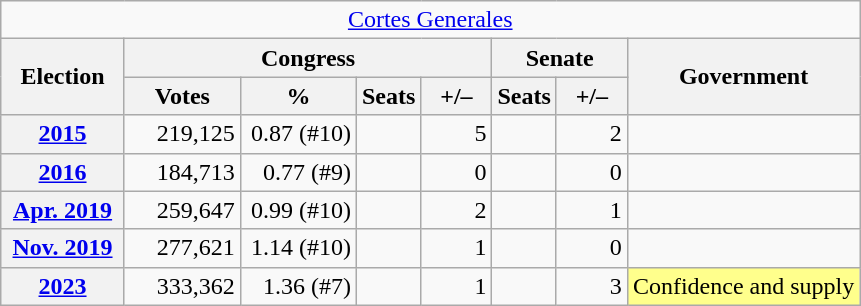<table class="wikitable" style="text-align:right;">
<tr>
<td colspan="9" align="center"><a href='#'>Cortes Generales</a></td>
</tr>
<tr>
<th rowspan="2" width="75">Election</th>
<th colspan="4">Congress</th>
<th colspan="2">Senate</th>
<th rowspan="2">Government</th>
</tr>
<tr>
<th width="70">Votes</th>
<th width="70">%</th>
<th>Seats</th>
<th width="40">+/–</th>
<th>Seats</th>
<th width="40">+/–</th>
</tr>
<tr>
<th><a href='#'>2015</a></th>
<td>219,125</td>
<td>0.87 (#10)</td>
<td></td>
<td>5</td>
<td></td>
<td>2</td>
<td></td>
</tr>
<tr>
<th><a href='#'>2016</a></th>
<td>184,713</td>
<td>0.77 (#9)</td>
<td></td>
<td>0</td>
<td></td>
<td>0</td>
<td></td>
</tr>
<tr>
<th><a href='#'>Apr. 2019</a></th>
<td>259,647</td>
<td>0.99 (#10)</td>
<td></td>
<td>2</td>
<td></td>
<td>1</td>
<td></td>
</tr>
<tr>
<th><a href='#'>Nov. 2019</a></th>
<td>277,621</td>
<td>1.14 (#10)</td>
<td></td>
<td>1</td>
<td></td>
<td>0</td>
<td></td>
</tr>
<tr>
<th><a href='#'>2023</a></th>
<td>333,362</td>
<td>1.36 (#7)</td>
<td></td>
<td>1</td>
<td></td>
<td>3</td>
<td style="background:#ffff8c;">Confidence and supply</td>
</tr>
</table>
